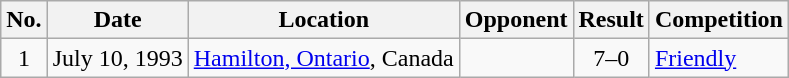<table class="wikitable plainrowheaders">
<tr>
<th>No.</th>
<th>Date</th>
<th>Location</th>
<th>Opponent</th>
<th>Result</th>
<th>Competition</th>
</tr>
<tr>
<td align="center">1</td>
<td>July 10, 1993</td>
<td><a href='#'>Hamilton, Ontario</a>, Canada</td>
<td></td>
<td align="center">7–0</td>
<td><a href='#'>Friendly</a></td>
</tr>
</table>
